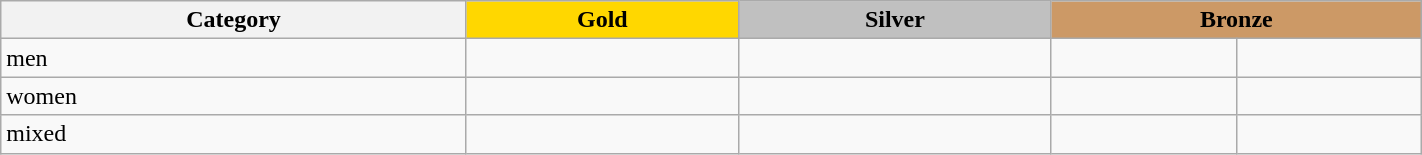<table class=wikitable  width=75%>
<tr>
<th>Category</th>
<th style="background: gold">Gold</th>
<th style="background: silver">Silver</th>
<th style="background: #cc9966" colspan=2>Bronze</th>
</tr>
<tr>
<td>men</td>
<td><br></td>
<td><br></td>
<td><br></td>
<td><br></td>
</tr>
<tr>
<td>women</td>
<td><br></td>
<td><br></td>
<td><br></td>
<td><br></td>
</tr>
<tr>
<td>mixed</td>
<td><br></td>
<td><br></td>
<td><br></td>
<td><br></td>
</tr>
</table>
